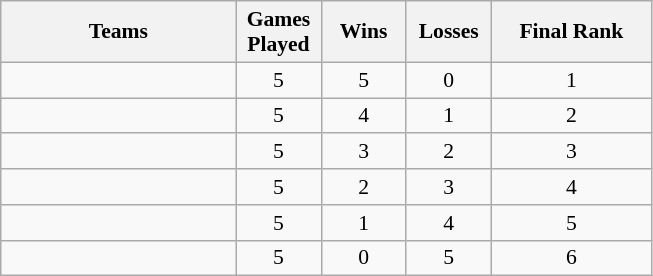<table class=wikitable style="text-align:center; font-size:90%">
<tr>
<th width=150>Teams</th>
<th width=50>Games Played</th>
<th width=50>Wins</th>
<th width=50>Losses</th>
<th width=100>Final Rank</th>
</tr>
<tr>
<td align=left></td>
<td>5</td>
<td>5</td>
<td>0</td>
<td>1</td>
</tr>
<tr>
<td align=left></td>
<td>5</td>
<td>4</td>
<td>1</td>
<td>2</td>
</tr>
<tr>
<td align=left></td>
<td>5</td>
<td>3</td>
<td>2</td>
<td>3</td>
</tr>
<tr>
<td align=left></td>
<td>5</td>
<td>2</td>
<td>3</td>
<td>4</td>
</tr>
<tr>
<td align=left></td>
<td>5</td>
<td>1</td>
<td>4</td>
<td>5</td>
</tr>
<tr>
<td align=left></td>
<td>5</td>
<td>0</td>
<td>5</td>
<td>6</td>
</tr>
</table>
